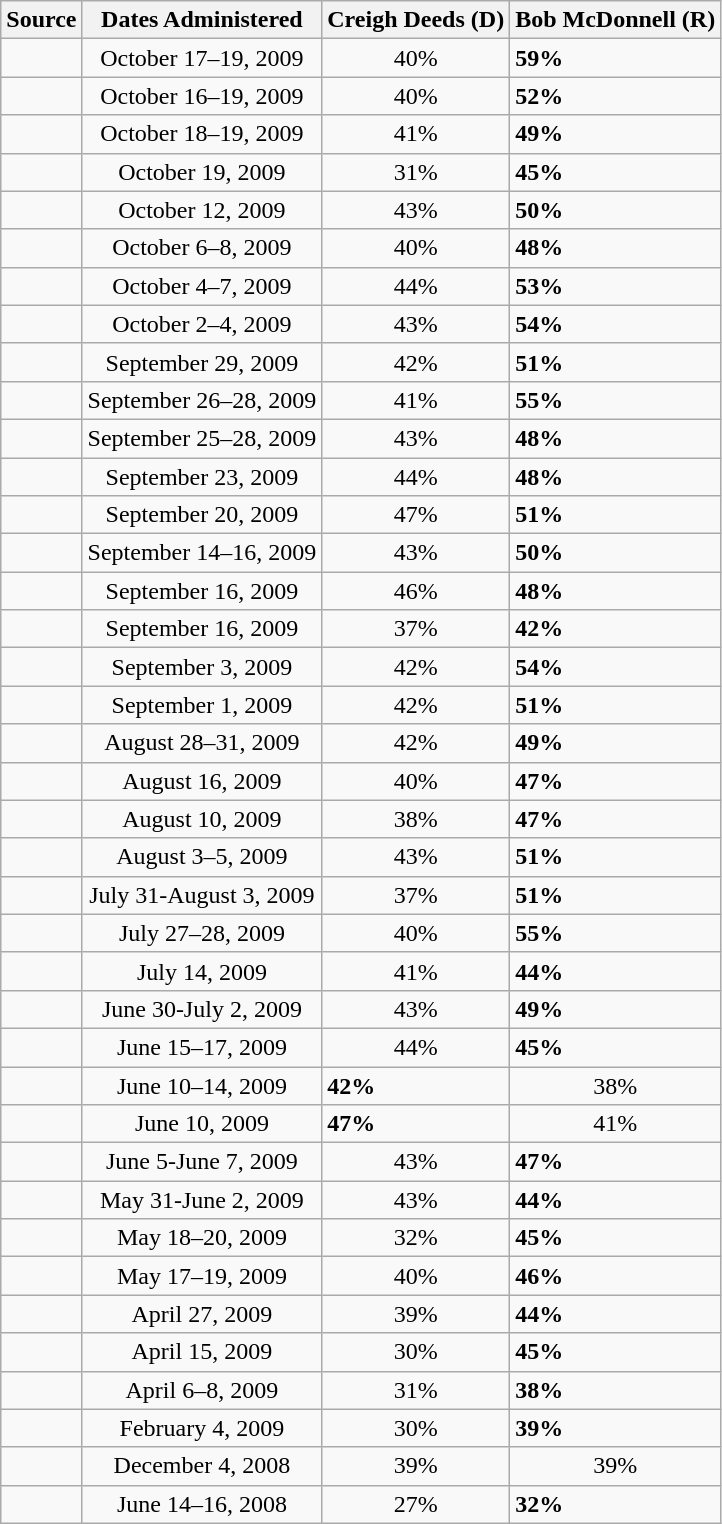<table class="wikitable">
<tr>
<th>Source</th>
<th>Dates Administered</th>
<th>Creigh Deeds (D)</th>
<th>Bob McDonnell (R)</th>
</tr>
<tr>
<td></td>
<td align="center">October 17–19, 2009</td>
<td align="center">40%</td>
<td><strong>59%</strong></td>
</tr>
<tr>
<td></td>
<td align="center">October 16–19, 2009</td>
<td align="center">40%</td>
<td><strong>52%</strong></td>
</tr>
<tr>
<td></td>
<td align="center">October 18–19, 2009</td>
<td align="center">41%</td>
<td><strong>49%</strong></td>
</tr>
<tr>
<td></td>
<td align="center">October 19, 2009</td>
<td align="center">31%</td>
<td><strong>45%</strong></td>
</tr>
<tr>
<td></td>
<td align="center">October 12, 2009</td>
<td align="center">43%</td>
<td><strong>50%</strong></td>
</tr>
<tr>
<td></td>
<td align="center">October 6–8, 2009</td>
<td align="center">40%</td>
<td><strong>48%</strong></td>
</tr>
<tr>
<td></td>
<td align="center">October 4–7, 2009</td>
<td align="center">44%</td>
<td><strong>53%</strong></td>
</tr>
<tr>
<td></td>
<td align="center">October 2–4, 2009</td>
<td align="center">43%</td>
<td><strong>54%</strong></td>
</tr>
<tr>
<td></td>
<td align="center">September 29, 2009</td>
<td align="center">42%</td>
<td><strong>51%</strong></td>
</tr>
<tr>
<td></td>
<td align="center">September 26–28, 2009</td>
<td align="center">41%</td>
<td><strong>55%</strong></td>
</tr>
<tr>
<td></td>
<td align="center">September 25–28, 2009</td>
<td align="center">43%</td>
<td><strong>48%</strong></td>
</tr>
<tr>
<td></td>
<td align="center">September 23, 2009</td>
<td align="center">44%</td>
<td><strong>48%</strong></td>
</tr>
<tr>
<td></td>
<td align="center">September 20, 2009</td>
<td align="center">47%</td>
<td><strong>51%</strong></td>
</tr>
<tr>
<td></td>
<td align="center">September 14–16, 2009</td>
<td align="center">43%</td>
<td><strong>50%</strong></td>
</tr>
<tr>
<td></td>
<td align="center">September 16, 2009</td>
<td align=center>46%</td>
<td><strong>48%</strong></td>
</tr>
<tr>
<td></td>
<td align="center">September 16, 2009</td>
<td align=center>37%</td>
<td><strong>42%</strong></td>
</tr>
<tr>
<td></td>
<td align="center">September 3, 2009</td>
<td align=center>42%</td>
<td><strong>54%</strong></td>
</tr>
<tr>
<td></td>
<td align="center">September 1, 2009</td>
<td align=center>42%</td>
<td><strong>51%</strong></td>
</tr>
<tr>
<td></td>
<td align="center">August 28–31, 2009</td>
<td align=center>42%</td>
<td><strong>49%</strong></td>
</tr>
<tr>
<td></td>
<td align="center">August 16, 2009</td>
<td align=center>40%</td>
<td><strong>47%</strong></td>
</tr>
<tr>
<td></td>
<td align="center">August 10, 2009</td>
<td align=center>38%</td>
<td><strong>47%</strong></td>
</tr>
<tr>
<td></td>
<td align="center">August 3–5, 2009</td>
<td align=center>43%</td>
<td><strong>51%</strong></td>
</tr>
<tr>
<td></td>
<td align="center">July 31-August 3, 2009</td>
<td align=center>37%</td>
<td><strong>51%</strong></td>
</tr>
<tr>
<td></td>
<td align="center">July 27–28, 2009</td>
<td align="center">40%</td>
<td><strong>55%</strong></td>
</tr>
<tr>
<td></td>
<td align="center">July 14, 2009</td>
<td align=center>41%</td>
<td><strong>44%</strong></td>
</tr>
<tr>
<td></td>
<td align="center">June 30-July 2, 2009</td>
<td align=center>43%</td>
<td><strong>49%</strong></td>
</tr>
<tr>
<td></td>
<td align="center">June 15–17, 2009</td>
<td align=center>44%</td>
<td><strong>45%</strong></td>
</tr>
<tr>
<td></td>
<td align=center>June 10–14, 2009</td>
<td><strong>42%</strong></td>
<td align=center>38%</td>
</tr>
<tr>
<td></td>
<td align=center>June 10, 2009</td>
<td><strong>47%</strong></td>
<td align=center>41%</td>
</tr>
<tr>
<td></td>
<td align="center">June 5-June 7, 2009</td>
<td align=center>43%</td>
<td><strong>47%</strong></td>
</tr>
<tr>
<td></td>
<td align="center">May 31-June 2, 2009</td>
<td align=center>43%</td>
<td><strong>44%</strong></td>
</tr>
<tr>
<td></td>
<td align=center>May 18–20, 2009</td>
<td align=center>32%</td>
<td><strong>45%</strong></td>
</tr>
<tr>
<td></td>
<td align=center>May 17–19, 2009</td>
<td align=center>40%</td>
<td><strong>46%</strong></td>
</tr>
<tr>
<td></td>
<td align=center>April 27, 2009</td>
<td align=center>39%</td>
<td><strong>44%</strong></td>
</tr>
<tr>
<td></td>
<td align=center>April 15, 2009</td>
<td align=center>30%</td>
<td><strong>45%</strong></td>
</tr>
<tr>
<td></td>
<td align=center>April 6–8, 2009</td>
<td align=center>31%</td>
<td><strong>38%</strong></td>
</tr>
<tr>
<td></td>
<td align=center>February 4, 2009</td>
<td align=center>30%</td>
<td><strong>39%</strong></td>
</tr>
<tr>
<td></td>
<td align=center>December 4, 2008</td>
<td align=center>39%</td>
<td align=center>39%</td>
</tr>
<tr>
<td></td>
<td align=center>June 14–16, 2008</td>
<td align=center>27%</td>
<td><strong>32%</strong></td>
</tr>
</table>
